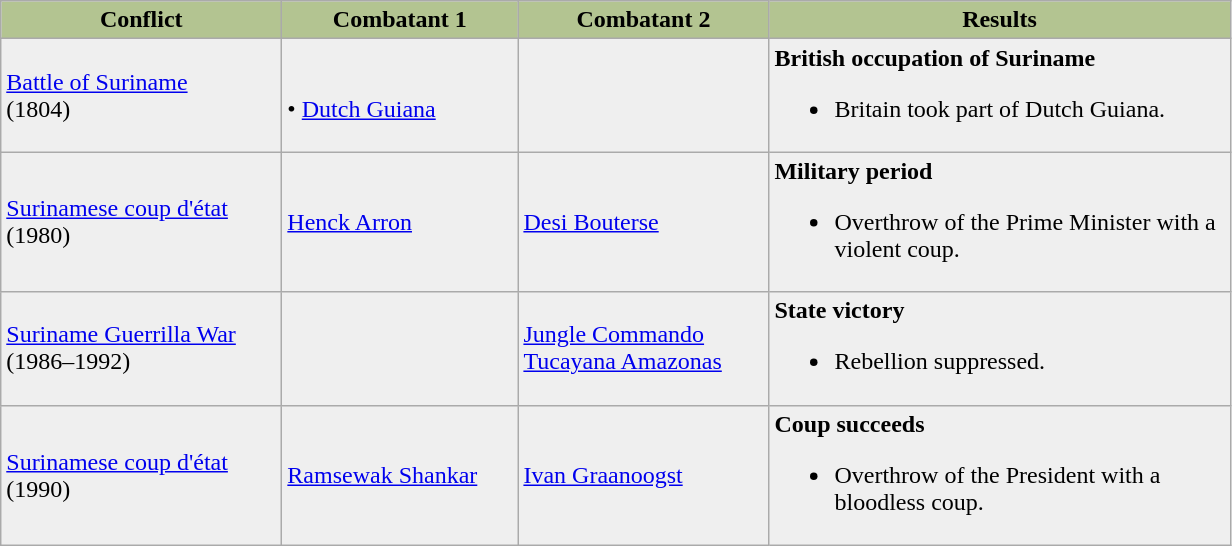<table class="wikitable">
<tr>
<th style="background:#b3c491" rowspan="1" width=180px><span>Conflict</span></th>
<th style="background:#b3c491" rowspan="1" width=150px><span>Combatant 1</span></th>
<th style="background:#b3c491" rowspan="1" width=160px><span>Combatant 2</span></th>
<th style="background:#b3c491" rowspan="1" width=300px><span>Results</span></th>
</tr>
<tr>
<td style="background:#efefef"><a href='#'>Battle of Suriname</a><br>(1804)</td>
<td style="background:#efefef"><br>•  <a href='#'>Dutch Guiana</a><br></td>
<td style="background:#efefef"></td>
<td style="background:#efefef"><strong>British occupation of Suriname</strong><br><ul><li>Britain took part of Dutch Guiana.</li></ul></td>
</tr>
<tr>
<td style="background:#efefef"><a href='#'>Surinamese coup d'état</a><br>(1980)</td>
<td style="background:#efefef"> <a href='#'>Henck Arron</a></td>
<td style="background:#efefef"> <a href='#'>Desi Bouterse</a></td>
<td style="background:#efefef"><strong>Military period</strong><br><ul><li>Overthrow of the Prime Minister with a violent coup.</li></ul></td>
</tr>
<tr>
<td style="background:#efefef"><a href='#'>Suriname Guerrilla War</a><br>(1986–1992)</td>
<td style="background:#efefef"></td>
<td style="background:#efefef"><a href='#'>Jungle Commando</a><br><a href='#'>Tucayana Amazonas</a></td>
<td style="background:#efefef"><strong>State victory</strong><br><ul><li>Rebellion suppressed.</li></ul></td>
</tr>
<tr>
<td style="background:#efefef"><a href='#'>Surinamese coup d'état</a><br>(1990)</td>
<td style="background:#efefef"> <a href='#'>Ramsewak Shankar</a></td>
<td style="background:#efefef"> <a href='#'>Ivan Graanoogst</a></td>
<td style="background:#efefef"><strong>Coup succeeds</strong><br><ul><li>Overthrow of the President with a bloodless coup.</li></ul></td>
</tr>
</table>
